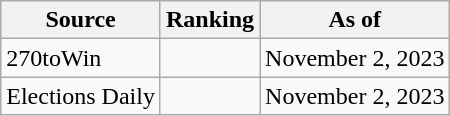<table class="wikitable" style="text-align:center">
<tr>
<th>Source</th>
<th>Ranking</th>
<th>As of</th>
</tr>
<tr>
<td align=left>270toWin</td>
<td></td>
<td>November 2, 2023</td>
</tr>
<tr>
<td align=left>Elections Daily</td>
<td></td>
<td>November 2, 2023</td>
</tr>
</table>
